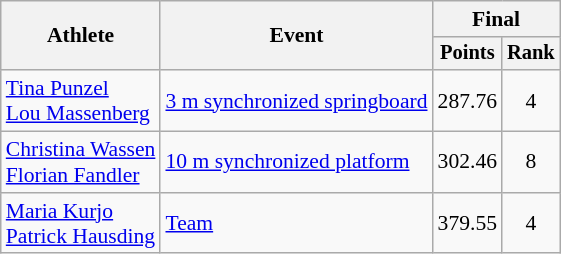<table class="wikitable" style="font-size:90%;">
<tr>
<th rowspan=2>Athlete</th>
<th rowspan=2>Event</th>
<th colspan=2>Final</th>
</tr>
<tr style="font-size:95%">
<th>Points</th>
<th>Rank</th>
</tr>
<tr align=center>
<td align=left><a href='#'>Tina Punzel</a><br><a href='#'>Lou Massenberg</a></td>
<td align=left><a href='#'>3 m synchronized springboard</a></td>
<td>287.76</td>
<td>4</td>
</tr>
<tr align=center>
<td align=left><a href='#'>Christina Wassen</a><br><a href='#'>Florian Fandler</a></td>
<td align=left><a href='#'>10 m synchronized platform</a></td>
<td>302.46</td>
<td>8</td>
</tr>
<tr align=center>
<td align=left><a href='#'>Maria Kurjo</a><br><a href='#'>Patrick Hausding</a></td>
<td align=left><a href='#'>Team</a></td>
<td>379.55</td>
<td>4</td>
</tr>
</table>
